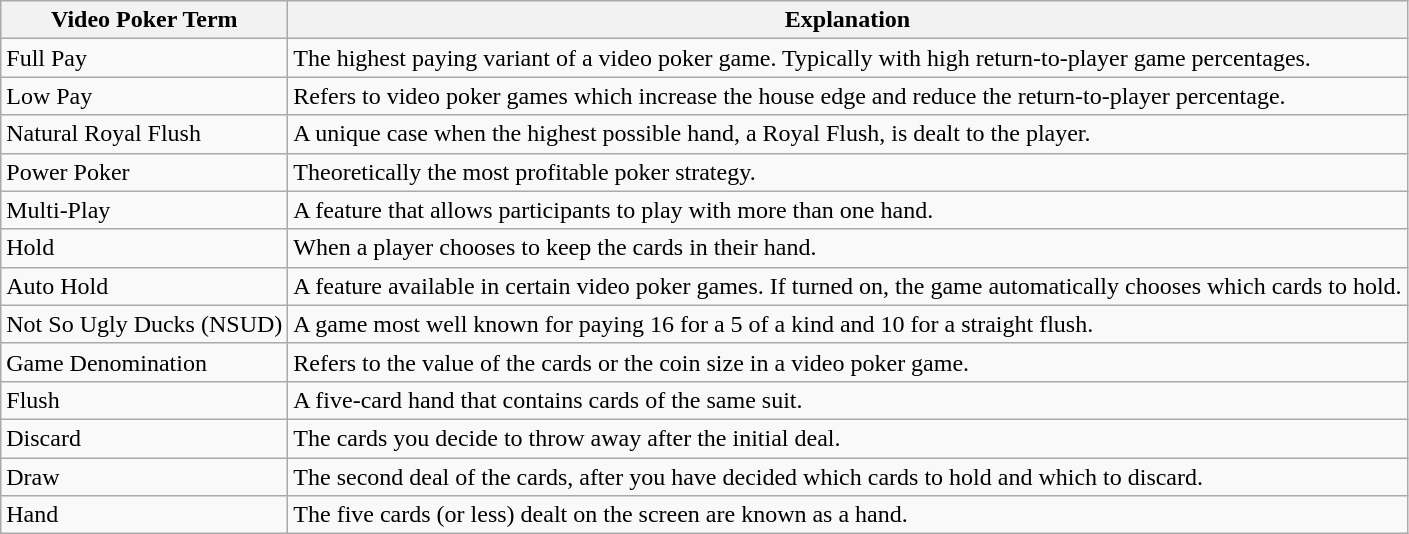<table class="wikitable">
<tr>
<th>Video Poker Term</th>
<th>Explanation</th>
</tr>
<tr>
<td>Full Pay</td>
<td>The highest paying variant of a video poker game. Typically with high return-to-player game percentages.</td>
</tr>
<tr>
<td>Low Pay</td>
<td>Refers to video poker games which increase the house edge and reduce the return-to-player percentage.</td>
</tr>
<tr>
<td>Natural Royal Flush</td>
<td>A unique case when the highest possible hand, a Royal Flush, is dealt to the player.</td>
</tr>
<tr>
<td>Power Poker</td>
<td>Theoretically the most profitable poker strategy.</td>
</tr>
<tr>
<td>Multi-Play</td>
<td>A feature that allows participants to play with more than one hand.</td>
</tr>
<tr>
<td>Hold</td>
<td>When a player chooses to keep the cards in their hand.</td>
</tr>
<tr>
<td>Auto Hold</td>
<td>A feature available in certain video poker games. If turned on, the game automatically chooses which cards to hold.</td>
</tr>
<tr>
<td>Not So Ugly Ducks (NSUD)</td>
<td>A game most well known for paying 16 for a 5 of a kind and 10 for a straight flush.</td>
</tr>
<tr>
<td>Game Denomination</td>
<td>Refers to the value of the cards or the coin size in a video poker game.</td>
</tr>
<tr>
<td>Flush</td>
<td>A five-card hand that contains cards of the same suit.</td>
</tr>
<tr>
<td>Discard</td>
<td>The cards you decide to throw away after the initial deal.</td>
</tr>
<tr>
<td>Draw</td>
<td>The second deal of the cards, after you have decided which cards to hold and which to discard.</td>
</tr>
<tr>
<td>Hand</td>
<td>The five cards (or less) dealt on the screen are known as a hand.</td>
</tr>
</table>
